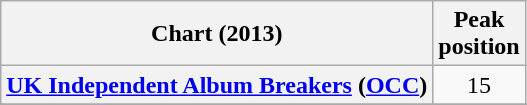<table class="wikitable sortable plainrowheaders">
<tr>
<th scope="col">Chart (2013)</th>
<th scope="col">Peak<br>position</th>
</tr>
<tr>
<th scope="row"><a href='#'>UK Independent Album Breakers</a> (<a href='#'>OCC</a>)</th>
<td style="text-align:center">15</td>
</tr>
<tr>
</tr>
<tr>
</tr>
<tr>
</tr>
<tr>
</tr>
<tr>
</tr>
</table>
